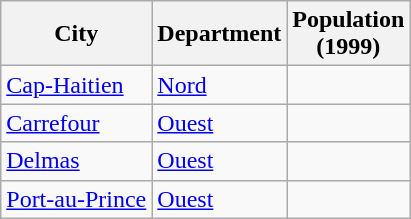<table class="wikitable sortable sticky-header col3right">
<tr>
<th>City</th>
<th>Department</th>
<th>Population<br>(1999)</th>
</tr>
<tr>
<td><a href='#'>Cap-Haitien</a></td>
<td><a href='#'>Nord</a></td>
<td></td>
</tr>
<tr>
<td><a href='#'>Carrefour</a></td>
<td><a href='#'>Ouest</a></td>
<td></td>
</tr>
<tr>
<td><a href='#'>Delmas</a></td>
<td><a href='#'>Ouest</a></td>
<td></td>
</tr>
<tr>
<td><a href='#'>Port-au-Prince</a></td>
<td><a href='#'>Ouest</a></td>
<td></td>
</tr>
</table>
